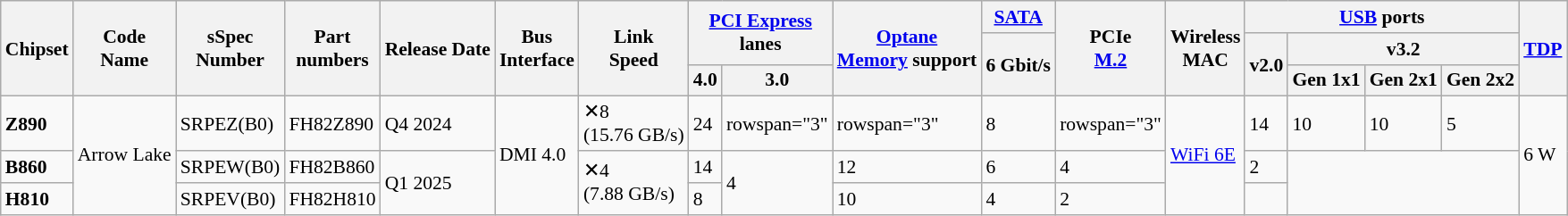<table class="wikitable" style="font-size: 90%;">
<tr>
<th rowspan="3">Chipset</th>
<th rowspan="3">Code<br>Name</th>
<th rowspan="3">sSpec<br>Number</th>
<th rowspan="3">Part<br>numbers</th>
<th rowspan="3">Release Date</th>
<th rowspan="3">Bus<br>Interface</th>
<th rowspan="3">Link<br>Speed</th>
<th rowspan="2" colspan="2"><a href='#'>PCI Express</a><br>lanes</th>
<th rowspan="3"><a href='#'>Optane<br>Memory</a> support</th>
<th><a href='#'>SATA</a></th>
<th rowspan="3">PCIe<br><a href='#'>M.2</a></th>
<th rowspan="3">Wireless<br>MAC</th>
<th colspan="4"><a href='#'>USB</a> ports</th>
<th rowspan="3"><a href='#'>TDP</a></th>
</tr>
<tr>
<th rowspan="2">6 Gbit/s</th>
<th rowspan="2">v2.0</th>
<th colspan="3">v3.2</th>
</tr>
<tr>
<th>4.0</th>
<th>3.0</th>
<th>Gen 1x1</th>
<th>Gen 2x1</th>
<th>Gen 2x2</th>
</tr>
<tr>
<td><strong>Z890</strong></td>
<td rowspan="3">Arrow Lake</td>
<td>SRPEZ(B0)</td>
<td>FH82Z890</td>
<td>Q4 2024</td>
<td rowspan="3">DMI 4.0</td>
<td>✕8<br>(15.76 GB/s)</td>
<td>24</td>
<td>rowspan="3" </td>
<td>rowspan="3" </td>
<td>8</td>
<td>rowspan="3" </td>
<td rowspan="3"><a href='#'>WiFi 6E</a></td>
<td>14</td>
<td>10</td>
<td>10</td>
<td>5</td>
<td rowspan="3">6 W</td>
</tr>
<tr>
<td><strong>B860</strong></td>
<td>SRPEW(B0)</td>
<td>FH82B860</td>
<td rowspan="2">Q1 2025</td>
<td rowspan="2">✕4<br>(7.88 GB/s)</td>
<td>14</td>
<td rowspan="3">4</td>
<td>12</td>
<td>6</td>
<td>4</td>
<td>2</td>
</tr>
<tr>
<td><strong>H810</strong></td>
<td>SRPEV(B0)</td>
<td>FH82H810</td>
<td>8</td>
<td>10</td>
<td>4</td>
<td>2</td>
<td></td>
</tr>
</table>
